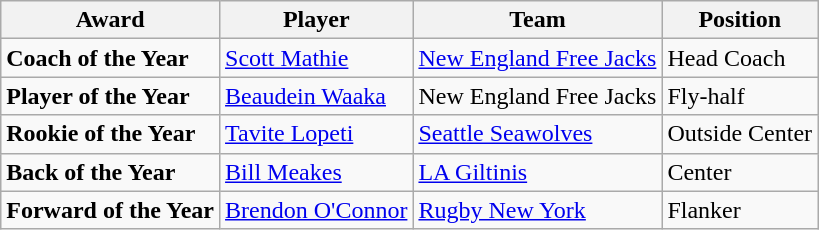<table class="wikitable">
<tr>
<th>Award</th>
<th>Player</th>
<th>Team</th>
<th>Position</th>
</tr>
<tr>
<td><strong>Coach of the Year</strong></td>
<td><a href='#'>Scott Mathie</a></td>
<td><a href='#'>New England Free Jacks</a></td>
<td>Head Coach</td>
</tr>
<tr>
<td><strong>Player of the Year</strong></td>
<td><a href='#'>Beaudein Waaka</a></td>
<td>New England Free Jacks</td>
<td>Fly-half</td>
</tr>
<tr>
<td><strong>Rookie of the Year</strong></td>
<td><a href='#'>Tavite Lopeti</a></td>
<td><a href='#'>Seattle Seawolves</a></td>
<td>Outside Center</td>
</tr>
<tr>
<td><strong>Back of the Year</strong></td>
<td><a href='#'>Bill Meakes</a></td>
<td><a href='#'>LA Giltinis</a></td>
<td>Center</td>
</tr>
<tr>
<td><strong>Forward of the Year</strong></td>
<td><a href='#'>Brendon O'Connor</a></td>
<td><a href='#'>Rugby New York</a></td>
<td>Flanker</td>
</tr>
</table>
